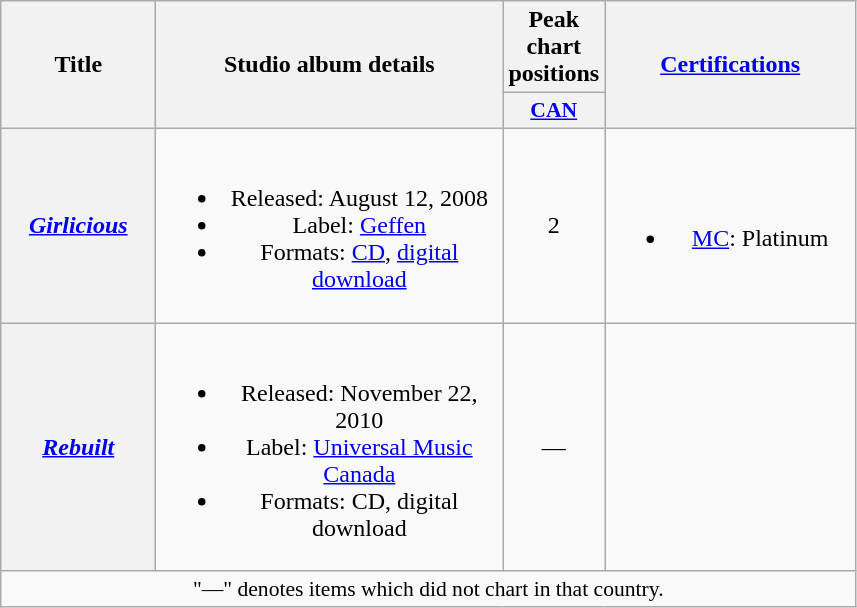<table class="wikitable plainrowheaders" style="text-align:center;">
<tr>
<th scope="col" rowspan="2" style="width:6em;">Title</th>
<th scope="col" rowspan="2" style="width:14em;">Studio album details</th>
<th scope="col" rowspan="1">Peak chart positions</th>
<th scope="col" rowspan="2" style="width:10em;"><a href='#'>Certifications</a></th>
</tr>
<tr>
<th scope="col" style="width:2.3em; font-size:90%;"><a href='#'>CAN</a></th>
</tr>
<tr>
<th scope="row"><em><a href='#'>Girlicious</a></em></th>
<td><br><ul><li>Released: August 12, 2008</li><li>Label: <a href='#'>Geffen</a></li><li>Formats: <a href='#'>CD</a>, <a href='#'>digital download</a></li></ul></td>
<td align="center">2</td>
<td><br><ul><li><a href='#'>MC</a>: Platinum</li></ul></td>
</tr>
<tr>
<th scope="row"><em><a href='#'>Rebuilt</a></em></th>
<td><br><ul><li>Released: November 22, 2010</li><li>Label: <a href='#'>Universal Music Canada</a></li><li>Formats: CD, digital download</li></ul></td>
<td align="center">—</td>
<td></td>
</tr>
<tr>
<td colspan="4" style="font-size:90%">"—" denotes items which did not chart in that country.</td>
</tr>
</table>
